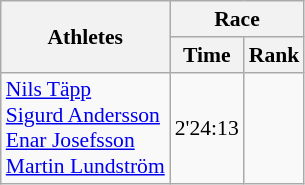<table class="wikitable" border="1" style="font-size:90%">
<tr>
<th rowspan=2>Athletes</th>
<th colspan=2>Race</th>
</tr>
<tr>
<th>Time</th>
<th>Rank</th>
</tr>
<tr>
<td><a href='#'>Nils Täpp</a><br><a href='#'>Sigurd Andersson</a><br><a href='#'>Enar Josefsson</a><br><a href='#'>Martin Lundström</a></td>
<td align=center>2'24:13</td>
<td align=center></td>
</tr>
</table>
